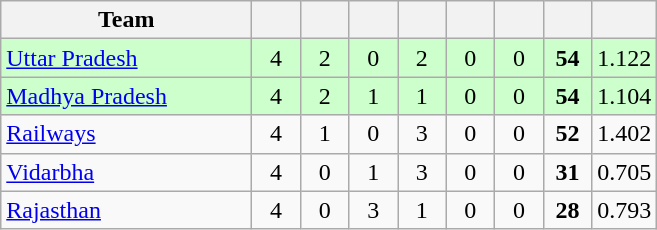<table class="wikitable" style="text-align:center">
<tr>
<th style="width:160px">Team</th>
<th style="width:25px"></th>
<th style="width:25px"></th>
<th style="width:25px"></th>
<th style="width:25px"></th>
<th style="width:25px"></th>
<th style="width:25px"></th>
<th style="width:25px"></th>
<th style="width:25px;"></th>
</tr>
<tr style="background:#cfc;">
<td style="text-align:left"><a href='#'>Uttar Pradesh</a></td>
<td>4</td>
<td>2</td>
<td>0</td>
<td>2</td>
<td>0</td>
<td>0</td>
<td><strong>54</strong></td>
<td>1.122</td>
</tr>
<tr style="background:#cfc;">
<td style="text-align:left"><a href='#'>Madhya Pradesh</a></td>
<td>4</td>
<td>2</td>
<td>1</td>
<td>1</td>
<td>0</td>
<td>0</td>
<td><strong>54</strong></td>
<td>1.104</td>
</tr>
<tr>
<td style="text-align:left"><a href='#'>Railways</a></td>
<td>4</td>
<td>1</td>
<td>0</td>
<td>3</td>
<td>0</td>
<td>0</td>
<td><strong>52</strong></td>
<td>1.402</td>
</tr>
<tr>
<td style="text-align:left"><a href='#'>Vidarbha</a></td>
<td>4</td>
<td>0</td>
<td>1</td>
<td>3</td>
<td>0</td>
<td>0</td>
<td><strong>31</strong></td>
<td>0.705</td>
</tr>
<tr>
<td style="text-align:left"><a href='#'>Rajasthan</a></td>
<td>4</td>
<td>0</td>
<td>3</td>
<td>1</td>
<td>0</td>
<td>0</td>
<td><strong>28</strong></td>
<td>0.793</td>
</tr>
</table>
